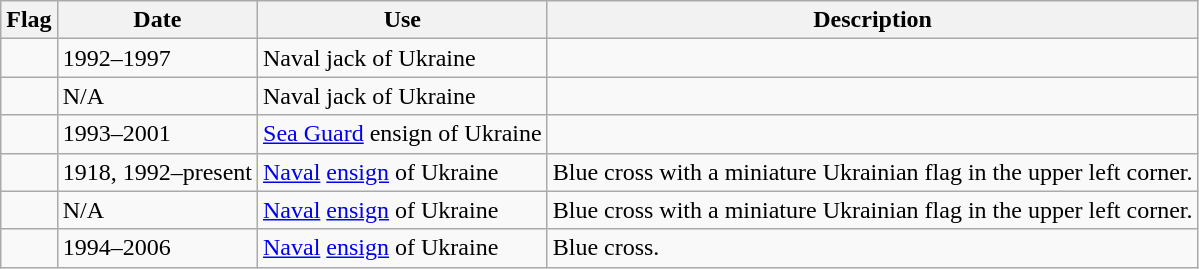<table class="wikitable">
<tr>
<th>Flag</th>
<th>Date</th>
<th>Use</th>
<th>Description</th>
</tr>
<tr>
<td></td>
<td>1992–1997</td>
<td>Naval jack of Ukraine</td>
<td></td>
</tr>
<tr>
<td></td>
<td>N/A</td>
<td>Naval jack of Ukraine</td>
<td></td>
</tr>
<tr>
<td></td>
<td>1993–2001</td>
<td><a href='#'>Sea Guard</a> ensign of Ukraine</td>
<td></td>
</tr>
<tr>
<td></td>
<td>1918, 1992–present</td>
<td><a href='#'>Naval</a> <a href='#'>ensign</a> of Ukraine</td>
<td>Blue cross with a miniature Ukrainian flag in the upper left corner.</td>
</tr>
<tr>
<td></td>
<td>N/A</td>
<td><a href='#'>Naval</a> <a href='#'>ensign</a> of Ukraine</td>
<td>Blue cross with a miniature Ukrainian flag in the upper left corner.</td>
</tr>
<tr>
<td></td>
<td>1994–2006</td>
<td><a href='#'>Naval</a> <a href='#'>ensign</a> of Ukraine</td>
<td>Blue cross.</td>
</tr>
</table>
